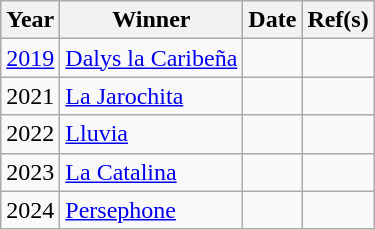<table class="wikitable sortable">
<tr>
<th>Year</th>
<th>Winner</th>
<th>Date</th>
<th>Ref(s)</th>
</tr>
<tr>
<td><a href='#'>2019</a></td>
<td><a href='#'>Dalys la Caribeña</a></td>
<td></td>
<td></td>
</tr>
<tr>
<td>2021</td>
<td><a href='#'>La Jarochita</a></td>
<td></td>
<td></td>
</tr>
<tr>
<td>2022</td>
<td><a href='#'>Lluvia</a></td>
<td></td>
</tr>
<tr>
<td>2023</td>
<td><a href='#'>La Catalina</a></td>
<td></td>
<td></td>
</tr>
<tr>
<td>2024</td>
<td><a href='#'>Persephone</a></td>
<td></td>
<td></td>
</tr>
</table>
